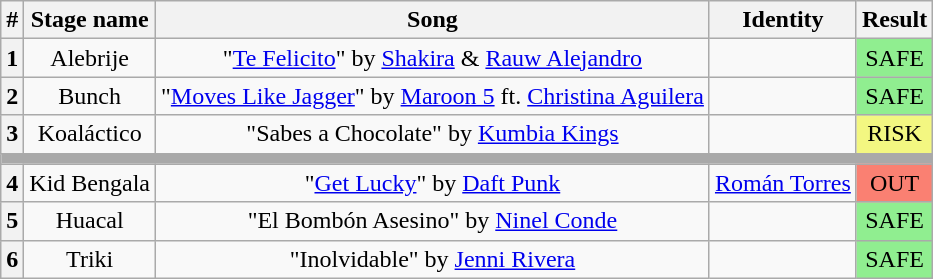<table class="wikitable plainrowheaders" style="text-align: center;">
<tr>
<th>#</th>
<th>Stage name</th>
<th>Song</th>
<th>Identity</th>
<th>Result</th>
</tr>
<tr>
<th>1</th>
<td>Alebrije</td>
<td>"<a href='#'>Te Felicito</a>" by <a href='#'>Shakira</a> & <a href='#'>Rauw Alejandro</a></td>
<td></td>
<td bgcolor=lightgreen>SAFE</td>
</tr>
<tr>
<th>2</th>
<td>Bunch</td>
<td>"<a href='#'>Moves Like Jagger</a>" by <a href='#'>Maroon 5</a> ft. <a href='#'>Christina Aguilera</a></td>
<td></td>
<td bgcolor=lightgreen>SAFE</td>
</tr>
<tr>
<th>3</th>
<td>Koaláctico</td>
<td>"Sabes a Chocolate" by <a href='#'>Kumbia Kings</a></td>
<td></td>
<td bgcolor=#F3F781>RISK</td>
</tr>
<tr>
<td colspan="5" style="background:darkgray"></td>
</tr>
<tr>
<th>4</th>
<td>Kid Bengala</td>
<td>"<a href='#'>Get Lucky</a>" by <a href='#'>Daft Punk</a></td>
<td><a href='#'>Román Torres</a></td>
<td bgcolor=salmon>OUT</td>
</tr>
<tr>
<th>5</th>
<td>Huacal</td>
<td>"El Bombón Asesino" by <a href='#'>Ninel Conde</a></td>
<td></td>
<td bgcolor=lightgreen>SAFE</td>
</tr>
<tr>
<th>6</th>
<td>Triki</td>
<td>"Inolvidable" by <a href='#'>Jenni Rivera</a></td>
<td></td>
<td bgcolor=lightgreen>SAFE</td>
</tr>
</table>
